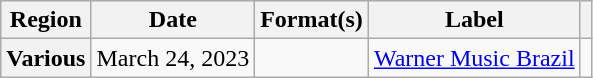<table class="wikitable plainrowheaders">
<tr>
<th scope="col">Region</th>
<th scope="col">Date</th>
<th scope="col">Format(s)</th>
<th scope="col">Label</th>
<th scope="col"></th>
</tr>
<tr>
<th scope="row">Various</th>
<td>March 24, 2023</td>
<td></td>
<td><a href='#'>Warner Music Brazil</a></td>
<td></td>
</tr>
</table>
